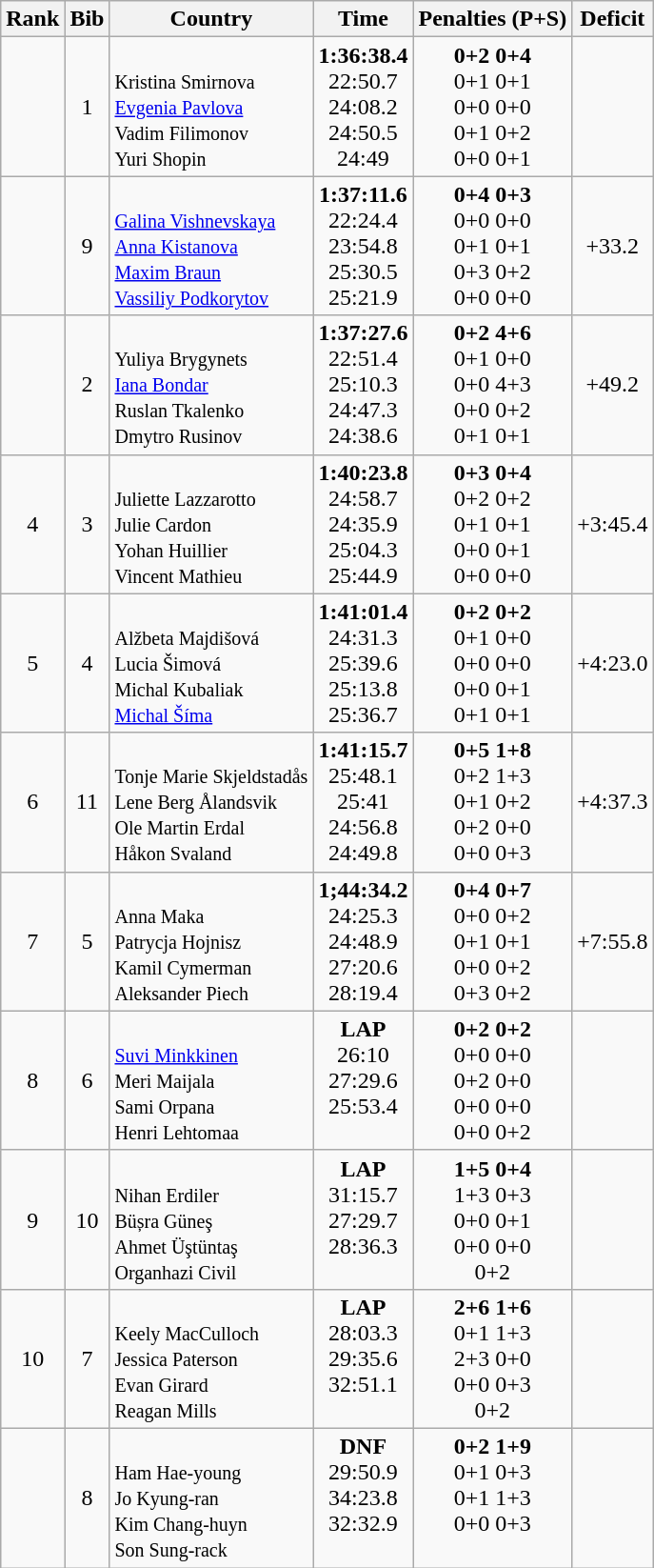<table class="wikitable sortable" style="text-align:center">
<tr>
<th>Rank</th>
<th>Bib</th>
<th>Country</th>
<th>Time</th>
<th>Penalties  (P+S)</th>
<th>Deficit</th>
</tr>
<tr>
<td></td>
<td>1</td>
<td align=left><br><small>Kristina Smirnova<br><a href='#'>Evgenia Pavlova</a><br>Vadim Filimonov<br>Yuri Shopin</small></td>
<td><strong>1:36:38.4</strong><br>22:50.7<br>24:08.2<br>24:50.5<br>24:49</td>
<td><strong>0+2 0+4</strong><br>0+1 0+1<br>0+0 0+0<br>0+1 0+2<br>0+0 0+1</td>
<td></td>
</tr>
<tr>
<td></td>
<td>9</td>
<td align=left><br><small><a href='#'>Galina Vishnevskaya</a><br><a href='#'>Anna Kistanova</a><br><a href='#'>Maxim Braun</a><br><a href='#'>Vassiliy Podkorytov</a></small></td>
<td><strong>1:37:11.6</strong><br>22:24.4<br>23:54.8<br>25:30.5<br>25:21.9</td>
<td><strong>0+4 0+3</strong><br>0+0 0+0<br>0+1 0+1<br>0+3 0+2<br>0+0 0+0</td>
<td>+33.2</td>
</tr>
<tr>
<td></td>
<td>2</td>
<td align=left><br><small>Yuliya Brygynets<br><a href='#'>Iana Bondar</a><br>Ruslan Tkalenko<br>Dmytro Rusinov</small></td>
<td><strong>1:37:27.6</strong><br>22:51.4<br>25:10.3<br>24:47.3<br>24:38.6</td>
<td><strong>0+2 4+6</strong><br>0+1 0+0<br>0+0 4+3<br>0+0 0+2<br>0+1 0+1</td>
<td>+49.2</td>
</tr>
<tr>
<td>4</td>
<td>3</td>
<td align=left><br><small>Juliette Lazzarotto<br>Julie Cardon<br>Yohan Huillier<br>Vincent Mathieu</small></td>
<td><strong>1:40:23.8</strong><br>24:58.7<br>24:35.9<br>25:04.3<br>25:44.9</td>
<td><strong>0+3 0+4</strong><br>0+2 0+2<br>0+1 0+1<br>0+0 0+1<br>0+0 0+0</td>
<td>+3:45.4</td>
</tr>
<tr>
<td>5</td>
<td>4</td>
<td align=left><br><small>Alžbeta Majdišová<br>Lucia Šimová<br>Michal Kubaliak<br><a href='#'>Michal Šíma</a></small></td>
<td><strong>1:41:01.4</strong><br>24:31.3<br>25:39.6<br>25:13.8<br>25:36.7</td>
<td><strong>0+2 0+2</strong><br>0+1 0+0<br>0+0 0+0<br>0+0 0+1<br>0+1 0+1</td>
<td>+4:23.0</td>
</tr>
<tr>
<td>6</td>
<td>11</td>
<td align=left><br><small>Tonje Marie Skjeldstadås<br>Lene Berg Ålandsvik<br>Ole Martin Erdal<br>Håkon Svaland</small></td>
<td><strong>1:41:15.7</strong><br>25:48.1<br>25:41<br>24:56.8<br>24:49.8</td>
<td><strong>0+5 1+8</strong><br>0+2 1+3<br>0+1 0+2<br>0+2 0+0<br>0+0 0+3</td>
<td>+4:37.3</td>
</tr>
<tr>
<td>7</td>
<td>5</td>
<td align=left><br><small>Anna Maka<br>Patrycja Hojnisz<br>Kamil Cymerman<br>Aleksander Piech</small></td>
<td><strong>1;44:34.2</strong><br>24:25.3<br>24:48.9<br>27:20.6<br>28:19.4</td>
<td><strong>0+4 0+7</strong><br>0+0 0+2<br>0+1 0+1<br>0+0 0+2<br>0+3 0+2</td>
<td>+7:55.8</td>
</tr>
<tr>
<td>8</td>
<td>6</td>
<td align=left><br><small><a href='#'>Suvi Minkkinen</a><br>Meri Maijala<br>Sami Orpana<br>Henri Lehtomaa</small></td>
<td valign=top><strong>LAP</strong><br>26:10<br>27:29.6<br>25:53.4</td>
<td valign=top><strong>0+2 0+2</strong><br>0+0 0+0<br>0+2 0+0<br>0+0 0+0<br>0+0 0+2</td>
<td></td>
</tr>
<tr>
<td>9</td>
<td>10</td>
<td align=left><br><small>Nihan Erdiler<br>Büșra Güneş<br>Ahmet Üştüntaş<br>Organhazi Civil</small></td>
<td valign=top><strong>LAP</strong><br>31:15.7<br>27:29.7<br>28:36.3</td>
<td valign=top><strong>1+5 0+4</strong><br>1+3 0+3<br>0+0 0+1<br>0+0 0+0<br>0+2</td>
<td></td>
</tr>
<tr>
<td>10</td>
<td>7</td>
<td align=left><br><small>Keely MacCulloch<br>Jessica Paterson<br>Evan Girard<br>Reagan Mills</small></td>
<td valign=top><strong>LAP</strong><br>28:03.3<br>29:35.6<br>32:51.1</td>
<td valign=top><strong>2+6 1+6</strong><br>0+1 1+3<br>2+3 0+0<br>0+0 0+3<br>0+2</td>
<td></td>
</tr>
<tr>
<td></td>
<td>8</td>
<td align=left><br><small>Ham Hae-young<br>Jo Kyung-ran<br>Kim Chang-huyn<br>Son Sung-rack</small></td>
<td valign=top><strong>DNF</strong><br>29:50.9<br>34:23.8<br>32:32.9</td>
<td valign=top><strong>0+2 1+9</strong><br>0+1 0+3<br>0+1 1+3<br>0+0 0+3</td>
<td></td>
</tr>
</table>
